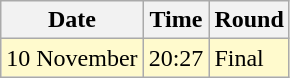<table class="wikitable">
<tr>
<th>Date</th>
<th>Time</th>
<th>Round</th>
</tr>
<tr style=background:lemonchiffon>
<td>10 November</td>
<td>20:27</td>
<td>Final</td>
</tr>
</table>
